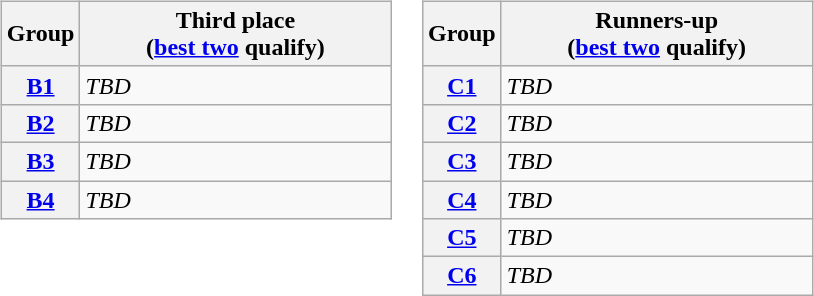<table>
<tr style="vertical-align:top">
<td><br><table class="wikitable">
<tr>
<th>Group</th>
<th width="200">Third place<br>(<a href='#'>best two</a> qualify)</th>
</tr>
<tr>
<th><a href='#'>B1</a></th>
<td> <em>TBD</em></td>
</tr>
<tr>
<th><a href='#'>B2</a></th>
<td> <em>TBD</em></td>
</tr>
<tr>
<th><a href='#'>B3</a></th>
<td> <em>TBD</em></td>
</tr>
<tr>
<th><a href='#'>B4</a></th>
<td> <em>TBD</em></td>
</tr>
</table>
</td>
<td><br><table class="wikitable">
<tr>
<th>Group</th>
<th width="200">Runners-up<br>(<a href='#'>best two</a> qualify)</th>
</tr>
<tr>
<th><a href='#'>C1</a></th>
<td> <em>TBD</em></td>
</tr>
<tr>
<th><a href='#'>C2</a></th>
<td> <em>TBD</em></td>
</tr>
<tr>
<th><a href='#'>C3</a></th>
<td> <em>TBD</em></td>
</tr>
<tr>
<th><a href='#'>C4</a></th>
<td> <em>TBD</em></td>
</tr>
<tr>
<th><a href='#'>C5</a></th>
<td> <em>TBD</em></td>
</tr>
<tr>
<th><a href='#'>C6</a></th>
<td> <em>TBD</em></td>
</tr>
</table>
</td>
</tr>
</table>
